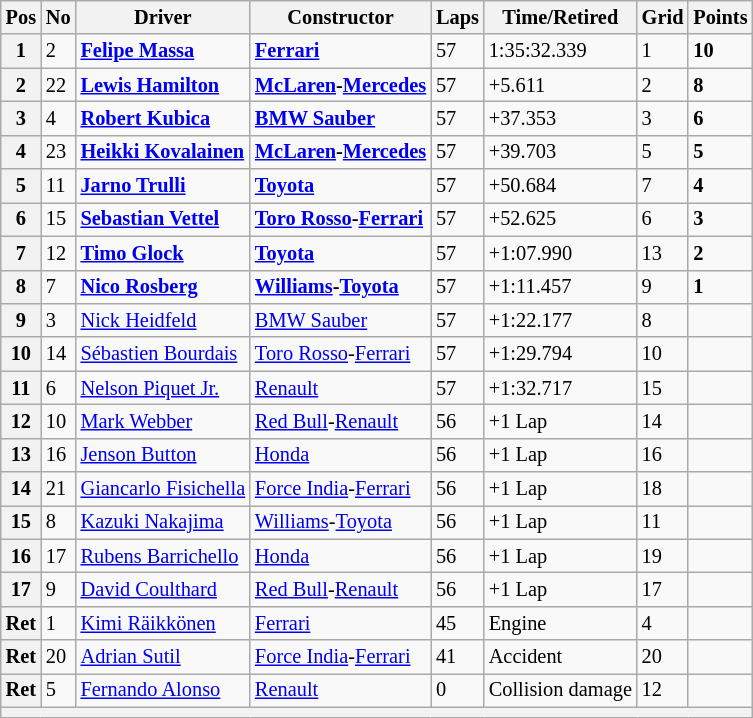<table class="wikitable" style="font-size:85%">
<tr>
<th>Pos</th>
<th>No</th>
<th>Driver</th>
<th>Constructor</th>
<th>Laps</th>
<th>Time/Retired</th>
<th>Grid</th>
<th>Points</th>
</tr>
<tr>
<th>1</th>
<td>2</td>
<td> <strong><a href='#'>Felipe Massa</a></strong></td>
<td><strong><a href='#'>Ferrari</a></strong></td>
<td>57</td>
<td>1:35:32.339</td>
<td>1</td>
<td><strong>10</strong></td>
</tr>
<tr>
<th>2</th>
<td>22</td>
<td> <strong><a href='#'>Lewis Hamilton</a></strong></td>
<td><strong><a href='#'>McLaren</a>-<a href='#'>Mercedes</a></strong></td>
<td>57</td>
<td>+5.611</td>
<td>2</td>
<td><strong>8</strong></td>
</tr>
<tr>
<th>3</th>
<td>4</td>
<td> <strong><a href='#'>Robert Kubica</a></strong></td>
<td><strong><a href='#'>BMW Sauber</a></strong></td>
<td>57</td>
<td>+37.353</td>
<td>3</td>
<td><strong>6</strong></td>
</tr>
<tr>
<th>4</th>
<td>23</td>
<td> <strong><a href='#'>Heikki Kovalainen</a></strong></td>
<td><strong><a href='#'>McLaren</a>-<a href='#'>Mercedes</a></strong></td>
<td>57</td>
<td>+39.703</td>
<td>5</td>
<td><strong>5</strong></td>
</tr>
<tr>
<th>5</th>
<td>11</td>
<td> <strong><a href='#'>Jarno Trulli</a></strong></td>
<td><strong><a href='#'>Toyota</a></strong></td>
<td>57</td>
<td>+50.684</td>
<td>7</td>
<td><strong>4</strong></td>
</tr>
<tr>
<th>6</th>
<td>15</td>
<td> <strong><a href='#'>Sebastian Vettel</a></strong></td>
<td><strong><a href='#'>Toro Rosso</a>-<a href='#'>Ferrari</a></strong></td>
<td>57</td>
<td>+52.625</td>
<td>6</td>
<td><strong>3</strong></td>
</tr>
<tr>
<th>7</th>
<td>12</td>
<td> <strong><a href='#'>Timo Glock</a></strong></td>
<td><strong><a href='#'>Toyota</a></strong></td>
<td>57</td>
<td>+1:07.990</td>
<td>13</td>
<td><strong>2</strong></td>
</tr>
<tr>
<th>8</th>
<td>7</td>
<td> <strong><a href='#'>Nico Rosberg</a></strong></td>
<td><strong><a href='#'>Williams</a>-<a href='#'>Toyota</a></strong></td>
<td>57</td>
<td>+1:11.457</td>
<td>9</td>
<td><strong>1</strong></td>
</tr>
<tr>
<th>9</th>
<td>3</td>
<td> <a href='#'>Nick Heidfeld</a></td>
<td><a href='#'>BMW Sauber</a></td>
<td>57</td>
<td>+1:22.177</td>
<td>8</td>
<td></td>
</tr>
<tr>
<th>10</th>
<td>14</td>
<td> <a href='#'>Sébastien Bourdais</a></td>
<td><a href='#'>Toro Rosso</a>-<a href='#'>Ferrari</a></td>
<td>57</td>
<td>+1:29.794</td>
<td>10</td>
<td></td>
</tr>
<tr>
<th>11</th>
<td>6</td>
<td> <a href='#'>Nelson Piquet Jr.</a></td>
<td><a href='#'>Renault</a></td>
<td>57</td>
<td>+1:32.717</td>
<td>15</td>
<td></td>
</tr>
<tr>
<th>12</th>
<td>10</td>
<td> <a href='#'>Mark Webber</a></td>
<td><a href='#'>Red Bull</a>-<a href='#'>Renault</a></td>
<td>56</td>
<td>+1 Lap</td>
<td>14</td>
<td></td>
</tr>
<tr>
<th>13</th>
<td>16</td>
<td> <a href='#'>Jenson Button</a></td>
<td><a href='#'>Honda</a></td>
<td>56</td>
<td>+1 Lap</td>
<td>16</td>
<td></td>
</tr>
<tr>
<th>14</th>
<td>21</td>
<td> <a href='#'>Giancarlo Fisichella</a></td>
<td><a href='#'>Force India</a>-<a href='#'>Ferrari</a></td>
<td>56</td>
<td>+1 Lap</td>
<td>18</td>
<td></td>
</tr>
<tr>
<th>15</th>
<td>8</td>
<td> <a href='#'>Kazuki Nakajima</a></td>
<td><a href='#'>Williams</a>-<a href='#'>Toyota</a></td>
<td>56</td>
<td>+1 Lap</td>
<td>11</td>
<td></td>
</tr>
<tr>
<th>16</th>
<td>17</td>
<td> <a href='#'>Rubens Barrichello</a></td>
<td><a href='#'>Honda</a></td>
<td>56</td>
<td>+1 Lap</td>
<td>19</td>
<td></td>
</tr>
<tr>
<th>17</th>
<td>9</td>
<td> <a href='#'>David Coulthard</a></td>
<td><a href='#'>Red Bull</a>-<a href='#'>Renault</a></td>
<td>56</td>
<td>+1 Lap</td>
<td>17</td>
<td></td>
</tr>
<tr>
<th>Ret</th>
<td>1</td>
<td> <a href='#'>Kimi Räikkönen</a></td>
<td><a href='#'>Ferrari</a></td>
<td>45</td>
<td>Engine</td>
<td>4</td>
<td></td>
</tr>
<tr>
<th>Ret</th>
<td>20</td>
<td> <a href='#'>Adrian Sutil</a></td>
<td><a href='#'>Force India</a>-<a href='#'>Ferrari</a></td>
<td>41</td>
<td>Accident</td>
<td>20</td>
<td></td>
</tr>
<tr>
<th>Ret</th>
<td>5</td>
<td> <a href='#'>Fernando Alonso</a></td>
<td><a href='#'>Renault</a></td>
<td>0</td>
<td>Collision damage</td>
<td>12</td>
<td></td>
</tr>
<tr>
<th colspan="8"></th>
</tr>
</table>
